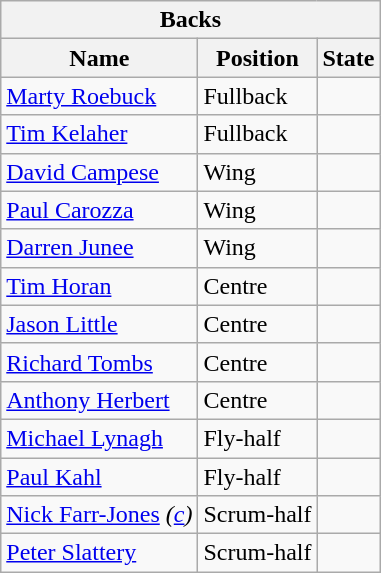<table class="wikitable">
<tr>
<th colspan="3">Backs</th>
</tr>
<tr>
<th>Name</th>
<th>Position</th>
<th>State</th>
</tr>
<tr>
<td><a href='#'>Marty Roebuck</a></td>
<td>Fullback</td>
<td></td>
</tr>
<tr>
<td><a href='#'>Tim Kelaher</a></td>
<td>Fullback</td>
<td></td>
</tr>
<tr>
<td><a href='#'>David Campese</a></td>
<td>Wing</td>
<td></td>
</tr>
<tr>
<td><a href='#'>Paul Carozza</a></td>
<td>Wing</td>
<td></td>
</tr>
<tr>
<td><a href='#'>Darren Junee</a></td>
<td>Wing</td>
<td></td>
</tr>
<tr>
<td><a href='#'>Tim Horan</a></td>
<td>Centre</td>
<td></td>
</tr>
<tr>
<td><a href='#'>Jason Little</a></td>
<td>Centre</td>
<td></td>
</tr>
<tr>
<td><a href='#'>Richard Tombs</a></td>
<td>Centre</td>
<td></td>
</tr>
<tr>
<td><a href='#'>Anthony Herbert</a></td>
<td>Centre</td>
<td></td>
</tr>
<tr>
<td><a href='#'>Michael Lynagh</a></td>
<td>Fly-half</td>
<td></td>
</tr>
<tr>
<td><a href='#'>Paul Kahl</a></td>
<td>Fly-half</td>
<td></td>
</tr>
<tr>
<td><a href='#'>Nick Farr-Jones</a> <em>(<a href='#'>c</a>)</em></td>
<td>Scrum-half</td>
<td></td>
</tr>
<tr>
<td><a href='#'>Peter Slattery</a></td>
<td>Scrum-half</td>
<td></td>
</tr>
</table>
